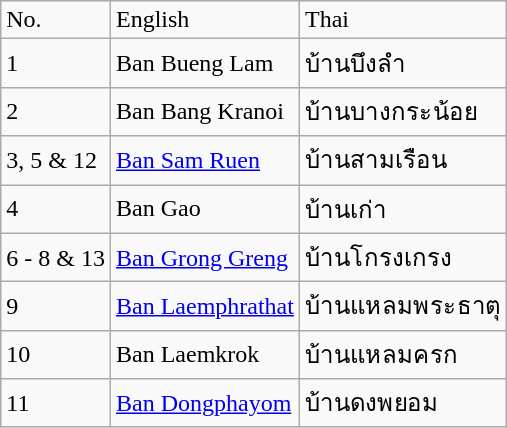<table class="wikitable">
<tr>
<td>No.</td>
<td>English</td>
<td>Thai</td>
</tr>
<tr>
<td>1</td>
<td>Ban Bueng Lam</td>
<td>บ้านบึงลำ</td>
</tr>
<tr>
<td>2</td>
<td>Ban Bang Kranoi</td>
<td>บ้านบางกระน้อย</td>
</tr>
<tr>
<td>3, 5 & 12</td>
<td><a href='#'>Ban Sam Ruen</a></td>
<td>บ้านสามเรือน</td>
</tr>
<tr>
<td>4</td>
<td>Ban Gao</td>
<td>บ้านเก่า</td>
</tr>
<tr>
<td>6 - 8 & 13</td>
<td><a href='#'>Ban Grong Greng</a></td>
<td>บ้านโกรงเกรง</td>
</tr>
<tr>
<td>9</td>
<td><a href='#'>Ban Laemphrathat</a></td>
<td>บ้านแหลมพระธาตุ</td>
</tr>
<tr>
<td>10</td>
<td>Ban Laemkrok</td>
<td>บ้านแหลมครก</td>
</tr>
<tr>
<td>11</td>
<td><a href='#'>Ban Dongphayom</a></td>
<td>บ้านดงพยอม</td>
</tr>
</table>
